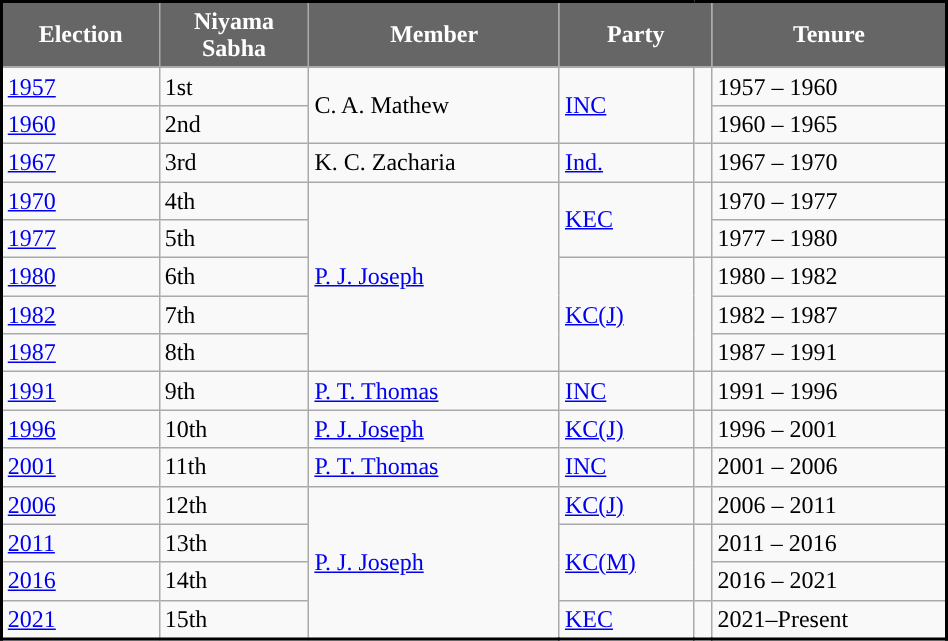<table class="wikitable sortable" width="50%" style="border: 2px #000000 solid; font-size: x-big;">
<tr>
<th style="background-color:#666666; color:white">Election</th>
<th style="background-color:#666666; color:white">Niyama<br>Sabha</th>
<th style="background-color:#666666; color:white">Member</th>
<th colspan="2" style="background-color:#666666; color:white">Party</th>
<th style="background-color:#666666; color:white">Tenure</th>
</tr>
<tr>
<td><a href='#'>1957</a></td>
<td>1st</td>
<td rowspan="2">C. A. Mathew</td>
<td rowspan="2"><a href='#'>INC</a></td>
<td rowspan="2" style="background-color: "></td>
<td>1957 – 1960</td>
</tr>
<tr>
<td><a href='#'>1960</a></td>
<td>2nd</td>
<td>1960 – 1965</td>
</tr>
<tr>
<td><a href='#'>1967</a></td>
<td>3rd</td>
<td>K. C. Zacharia</td>
<td><a href='#'>Ind.</a></td>
<td style="background-color: "></td>
<td>1967 – 1970</td>
</tr>
<tr>
<td><a href='#'>1970</a></td>
<td>4th</td>
<td rowspan="5"><a href='#'>P. J. Joseph</a></td>
<td rowspan="2"><a href='#'>KEC</a></td>
<td rowspan="2" style="background-color: "></td>
<td>1970 – 1977</td>
</tr>
<tr>
<td><a href='#'>1977</a></td>
<td>5th</td>
<td>1977 – 1980</td>
</tr>
<tr>
<td><a href='#'>1980</a></td>
<td>6th</td>
<td rowspan="3"><a href='#'>KC(J)</a></td>
<td rowspan="3" style="background-color: "></td>
<td>1980 – 1982</td>
</tr>
<tr>
<td><a href='#'>1982</a></td>
<td>7th</td>
<td>1982 – 1987</td>
</tr>
<tr>
<td><a href='#'>1987</a></td>
<td>8th</td>
<td>1987 – 1991</td>
</tr>
<tr>
<td><a href='#'>1991</a></td>
<td>9th</td>
<td><a href='#'>P. T. Thomas</a></td>
<td><a href='#'>INC</a></td>
<td style="background-color: "></td>
<td>1991 – 1996</td>
</tr>
<tr>
<td><a href='#'>1996</a></td>
<td>10th</td>
<td><a href='#'>P. J. Joseph</a></td>
<td><a href='#'>KC(J)</a></td>
<td style="background-color: "></td>
<td>1996 – 2001</td>
</tr>
<tr>
<td><a href='#'>2001</a></td>
<td>11th</td>
<td><a href='#'>P. T. Thomas</a></td>
<td><a href='#'>INC</a></td>
<td style="background-color: "></td>
<td>2001 – 2006</td>
</tr>
<tr>
<td><a href='#'>2006</a></td>
<td>12th</td>
<td rowspan="4"><a href='#'>P. J. Joseph</a></td>
<td><a href='#'>KC(J)</a></td>
<td style="background-color: "></td>
<td>2006 – 2011</td>
</tr>
<tr>
<td><a href='#'>2011</a></td>
<td>13th</td>
<td rowspan="2"><a href='#'>KC(M)</a></td>
<td rowspan="2" style="background-color: "></td>
<td>2011 – 2016</td>
</tr>
<tr>
<td><a href='#'>2016</a></td>
<td>14th</td>
<td>2016 – 2021</td>
</tr>
<tr>
<td><a href='#'>2021</a></td>
<td>15th</td>
<td rowspan="2"><a href='#'>KEC</a></td>
<td rowspan="2" style="background-color: "></td>
<td>2021–Present</td>
</tr>
<tr>
</tr>
</table>
